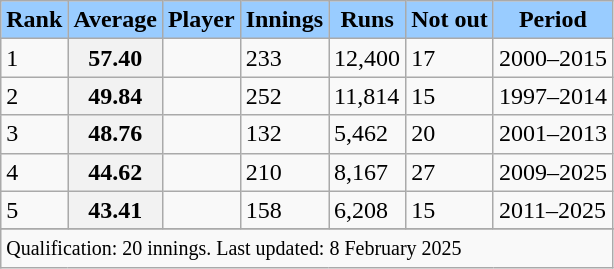<table class="wikitable plainrowheaders sortable">
<tr>
<th scope=col style="background:#9cf;">Rank</th>
<th scope=col style="background:#9cf;">Average</th>
<th scope=col style="background:#9cf;">Player</th>
<th scope=col style="background:#9cf;">Innings</th>
<th scope=col style="background:#9cf;">Runs</th>
<th scope=col style="background:#9cf;">Not out</th>
<th scope=col style="background:#9cf;">Period</th>
</tr>
<tr>
<td>1</td>
<th>57.40</th>
<td></td>
<td>233</td>
<td>12,400</td>
<td>17</td>
<td>2000–2015</td>
</tr>
<tr>
<td>2</td>
<th>49.84</th>
<td></td>
<td>252</td>
<td>11,814</td>
<td>15</td>
<td>1997–2014</td>
</tr>
<tr>
<td>3</td>
<th>48.76</th>
<td></td>
<td>132</td>
<td>5,462</td>
<td>20</td>
<td>2001–2013</td>
</tr>
<tr>
<td>4</td>
<th>44.62</th>
<td></td>
<td>210</td>
<td>8,167</td>
<td>27</td>
<td>2009–2025</td>
</tr>
<tr>
<td>5</td>
<th>43.41</th>
<td></td>
<td>158</td>
<td>6,208</td>
<td>15</td>
<td>2011–2025</td>
</tr>
<tr>
</tr>
<tr class=sortbottom>
<td colspan=7><small>Qualification: 20 innings. Last updated: 8 February 2025</small></td>
</tr>
</table>
